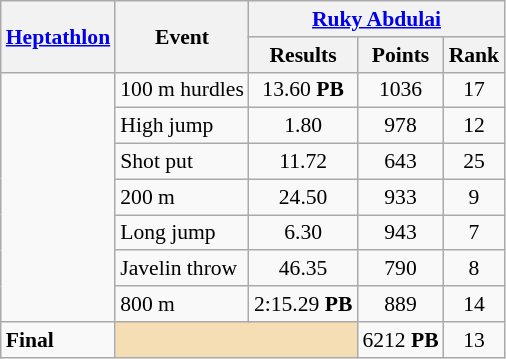<table class=wikitable style="font-size:90%">
<tr>
<th rowspan="2"><a href='#'>Heptathlon</a></th>
<th rowspan="2">Event</th>
<th colspan="3"><a href='#'>Ruky Abdulai</a></th>
</tr>
<tr>
<th>Results</th>
<th>Points</th>
<th>Rank</th>
</tr>
<tr>
<td rowspan="7"></td>
<td>100 m hurdles</td>
<td align=center>13.60 <strong>PB</strong></td>
<td align=center>1036</td>
<td align=center>17</td>
</tr>
<tr>
<td>High jump</td>
<td align=center>1.80</td>
<td align=center>978</td>
<td align=center>12</td>
</tr>
<tr>
<td>Shot put</td>
<td align=center>11.72</td>
<td align=center>643</td>
<td align=center>25</td>
</tr>
<tr>
<td>200 m</td>
<td align=center>24.50</td>
<td align=center>933</td>
<td align=center>9</td>
</tr>
<tr>
<td>Long jump</td>
<td align=center>6.30</td>
<td align=center>943</td>
<td align=center>7</td>
</tr>
<tr>
<td>Javelin throw</td>
<td align=center>46.35</td>
<td align=center>790</td>
<td align=center>8</td>
</tr>
<tr>
<td>800 m</td>
<td align=center>2:15.29 <strong>PB</strong></td>
<td align=center>889</td>
<td align=center>14</td>
</tr>
<tr>
<td><strong>Final</strong></td>
<td colspan="2" style="background:wheat;"></td>
<td align=center>6212 <strong>PB</strong></td>
<td align=center>13</td>
</tr>
</table>
